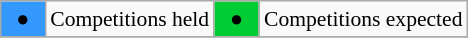<table class="wikitable" style="margin:0.5em auto; font-size:90%;">
<tr>
<td bgcolor=#3399ff> ● </td>
<td>Competitions held</td>
<td bgcolor=#00cc33> ● </td>
<td>Competitions expected</td>
</tr>
<tr>
</tr>
</table>
